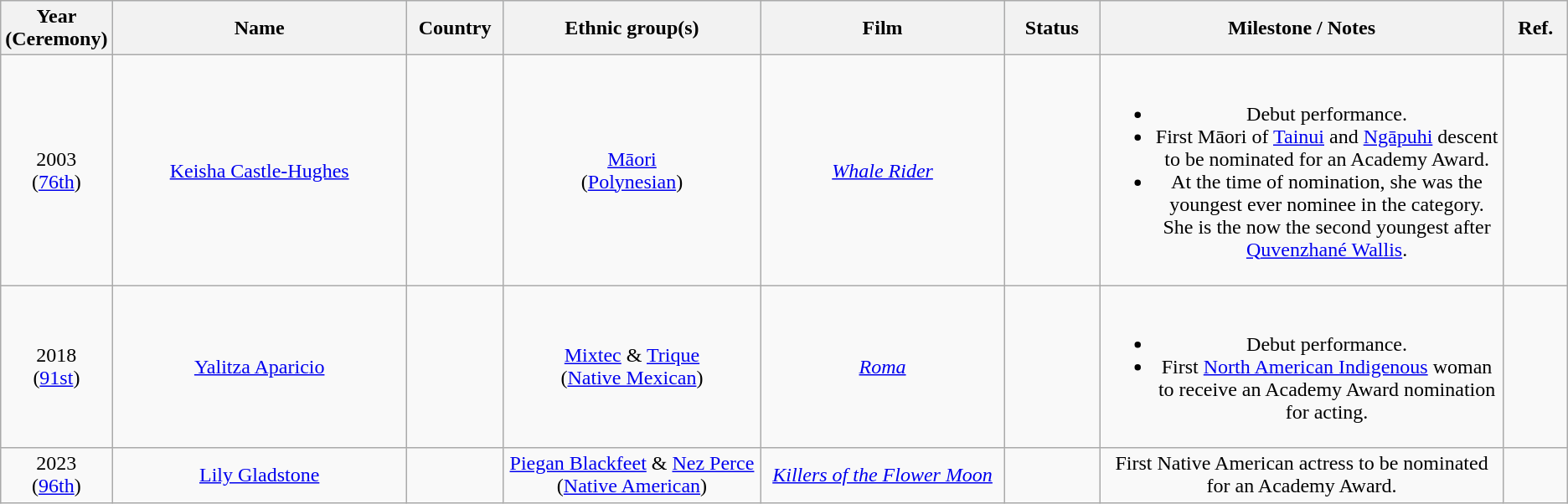<table class="wikitable" style="text-align: center">
<tr style="background:#ebf5ff;">
<th style="width:75px;">Year<br>(Ceremony)</th>
<th style="width:300px;">Name</th>
<th width="75">Country</th>
<th style="width:250px;">Ethnic group(s)</th>
<th style="width:250px;">Film</th>
<th style="width:80px;">Status</th>
<th style="width:400px;">Milestone / Notes</th>
<th style="width:50px;">Ref.</th>
</tr>
<tr>
<td>2003<br>(<a href='#'>76th</a>)</td>
<td><a href='#'>Keisha Castle-Hughes</a></td>
<td></td>
<td><a href='#'>Māori</a><br>(<a href='#'>Polynesian</a>)</td>
<td><em><a href='#'>Whale Rider</a></em></td>
<td></td>
<td><br><ul><li>Debut performance.</li><li>First Māori of <a href='#'>Tainui</a> and <a href='#'>Ngāpuhi</a> descent to be nominated for an Academy Award.</li><li>At the time of nomination, she was the youngest ever nominee in the category. She is the now the second youngest after <a href='#'>Quvenzhané Wallis</a>.</li></ul></td>
<td></td>
</tr>
<tr>
<td>2018<br>(<a href='#'>91st</a>)</td>
<td><a href='#'>Yalitza Aparicio</a></td>
<td></td>
<td><a href='#'>Mixtec</a> & <a href='#'>Trique</a><br>(<a href='#'>Native Mexican</a>)</td>
<td><em><a href='#'>Roma</a></em></td>
<td></td>
<td><br><ul><li>Debut performance.</li><li>First <a href='#'>North American Indigenous</a> woman to receive an Academy Award nomination for acting.</li></ul></td>
<td></td>
</tr>
<tr>
<td>2023<br>(<a href='#'>96th</a>)</td>
<td><a href='#'>Lily Gladstone</a></td>
<td></td>
<td><a href='#'>Piegan Blackfeet</a> & <a href='#'>Nez Perce</a><br>(<a href='#'>Native American</a>)</td>
<td><em><a href='#'>Killers of the Flower Moon</a></em></td>
<td></td>
<td>First Native American actress to be nominated for an Academy Award.</td>
<td></td>
</tr>
</table>
